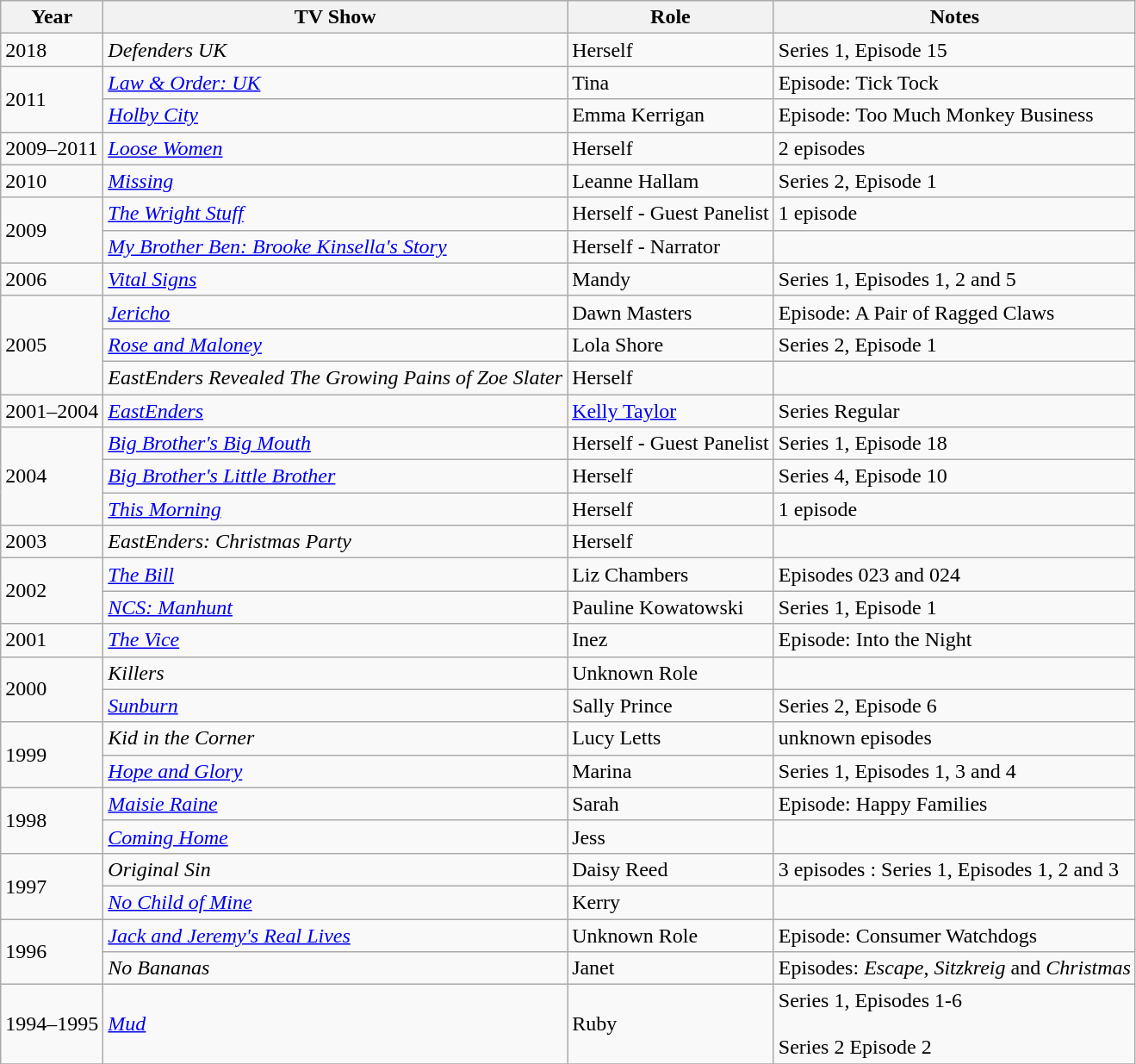<table class="wikitable sortable">
<tr>
<th>Year</th>
<th>TV Show</th>
<th>Role</th>
<th class="unsortable">Notes</th>
</tr>
<tr>
<td>2018</td>
<td><em>Defenders UK</em></td>
<td>Herself</td>
<td>Series 1, Episode 15</td>
</tr>
<tr>
<td rowspan="2">2011</td>
<td><em><a href='#'>Law & Order: UK</a></em></td>
<td>Tina</td>
<td>Episode: Tick Tock</td>
</tr>
<tr>
<td><em><a href='#'>Holby City</a> </em></td>
<td>Emma Kerrigan</td>
<td>Episode: Too Much Monkey Business</td>
</tr>
<tr>
<td>2009–2011</td>
<td><em><a href='#'>Loose Women</a></em></td>
<td>Herself</td>
<td>2 episodes</td>
</tr>
<tr>
<td>2010</td>
<td><em><a href='#'>Missing</a></em></td>
<td>Leanne Hallam</td>
<td>Series 2, Episode 1</td>
</tr>
<tr>
<td rowspan="2">2009</td>
<td><em><a href='#'>The Wright Stuff</a></em></td>
<td>Herself - Guest Panelist</td>
<td>1 episode</td>
</tr>
<tr>
<td><em><a href='#'>My Brother Ben: Brooke Kinsella's Story</a></em></td>
<td>Herself - Narrator</td>
<td></td>
</tr>
<tr>
<td>2006</td>
<td><em><a href='#'>Vital Signs</a></em></td>
<td>Mandy</td>
<td>Series 1, Episodes 1, 2 and 5</td>
</tr>
<tr>
<td rowspan="3">2005</td>
<td><em><a href='#'>Jericho</a></em></td>
<td>Dawn Masters</td>
<td>Episode: A Pair of Ragged Claws</td>
</tr>
<tr>
<td><em><a href='#'>Rose and Maloney</a></em></td>
<td>Lola Shore</td>
<td>Series 2, Episode 1</td>
</tr>
<tr>
<td><em>EastEnders Revealed The Growing Pains of Zoe Slater</em></td>
<td>Herself</td>
<td></td>
</tr>
<tr>
<td>2001–2004</td>
<td><em><a href='#'>EastEnders</a></em></td>
<td><a href='#'>Kelly Taylor</a></td>
<td>Series Regular</td>
</tr>
<tr>
<td rowspan="3">2004</td>
<td><em><a href='#'>Big Brother's Big Mouth</a></em></td>
<td>Herself - Guest Panelist</td>
<td>Series 1,  Episode 18</td>
</tr>
<tr>
<td><em><a href='#'>Big Brother's Little Brother</a></em></td>
<td>Herself</td>
<td>Series 4, Episode 10</td>
</tr>
<tr>
<td><em><a href='#'>This Morning</a></em></td>
<td>Herself</td>
<td>1 episode</td>
</tr>
<tr>
<td>2003</td>
<td><em>EastEnders: Christmas Party</em></td>
<td>Herself</td>
<td></td>
</tr>
<tr>
<td rowspan="2">2002</td>
<td><em><a href='#'>The Bill</a></em></td>
<td>Liz Chambers</td>
<td>Episodes 023 and 024</td>
</tr>
<tr>
<td><em><a href='#'>NCS: Manhunt</a></em></td>
<td>Pauline Kowatowski</td>
<td>Series 1, Episode 1</td>
</tr>
<tr>
<td>2001</td>
<td><em><a href='#'>The Vice</a></em></td>
<td>Inez</td>
<td>Episode: Into the Night</td>
</tr>
<tr>
<td rowspan="2">2000</td>
<td><em>Killers</em></td>
<td>Unknown Role</td>
<td></td>
</tr>
<tr>
<td><em><a href='#'>Sunburn</a></em></td>
<td>Sally Prince</td>
<td>Series 2, Episode 6</td>
</tr>
<tr>
<td rowspan="2">1999</td>
<td><em>Kid in the Corner</em></td>
<td>Lucy Letts</td>
<td>unknown episodes</td>
</tr>
<tr>
<td><em><a href='#'>Hope and Glory</a></em></td>
<td>Marina</td>
<td>Series 1, Episodes 1, 3 and 4</td>
</tr>
<tr>
<td rowspan="2">1998</td>
<td><em><a href='#'>Maisie Raine</a></em></td>
<td>Sarah</td>
<td>Episode: Happy Families</td>
</tr>
<tr>
<td><em><a href='#'>Coming Home</a></em></td>
<td>Jess</td>
<td></td>
</tr>
<tr>
<td rowspan="2">1997</td>
<td><em>Original Sin</em></td>
<td>Daisy Reed</td>
<td>3 episodes : Series 1, Episodes 1, 2 and 3</td>
</tr>
<tr>
<td><em><a href='#'>No Child of Mine</a> </em></td>
<td>Kerry</td>
<td></td>
</tr>
<tr>
<td rowspan="2">1996</td>
<td><em><a href='#'>Jack and Jeremy's Real Lives</a></em></td>
<td>Unknown Role</td>
<td>Episode: Consumer Watchdogs</td>
</tr>
<tr>
<td><em>No Bananas</em></td>
<td>Janet</td>
<td>Episodes: <em>Escape</em>, <em>Sitzkreig</em> and <em>Christmas</em></td>
</tr>
<tr>
<td>1994–1995</td>
<td><em><a href='#'>Mud</a></em></td>
<td>Ruby</td>
<td>Series 1, Episodes 1-6<br><br>Series 2 Episode 2</td>
</tr>
<tr>
</tr>
</table>
